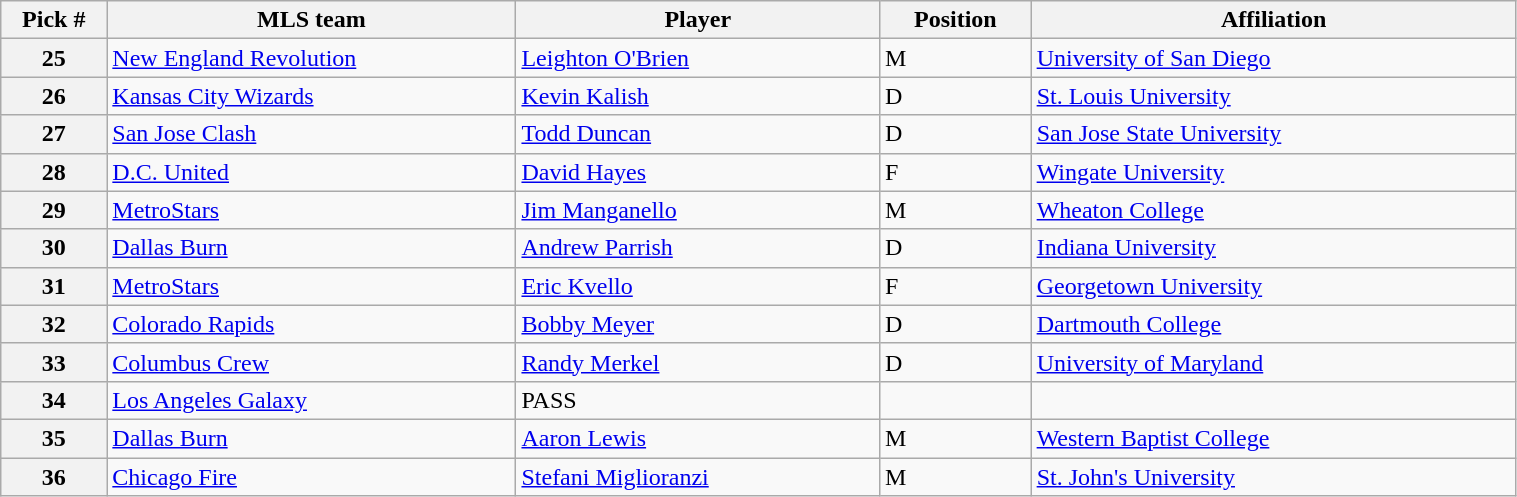<table class="wikitable sortable" style="width:80%">
<tr>
<th width=7%>Pick #</th>
<th width=27%>MLS team</th>
<th width=24%>Player</th>
<th width=10%>Position</th>
<th width=33%>Affiliation</th>
</tr>
<tr>
<th>25</th>
<td><a href='#'>New England Revolution</a></td>
<td><a href='#'>Leighton O'Brien</a></td>
<td>M</td>
<td><a href='#'>University of San Diego</a></td>
</tr>
<tr>
<th>26</th>
<td><a href='#'>Kansas City Wizards</a></td>
<td><a href='#'>Kevin Kalish</a></td>
<td>D</td>
<td><a href='#'>St. Louis University</a></td>
</tr>
<tr>
<th>27</th>
<td><a href='#'>San Jose Clash</a></td>
<td><a href='#'>Todd Duncan</a></td>
<td>D</td>
<td><a href='#'>San Jose State University</a></td>
</tr>
<tr>
<th>28</th>
<td><a href='#'>D.C. United</a></td>
<td><a href='#'>David Hayes</a></td>
<td>F</td>
<td><a href='#'>Wingate University</a></td>
</tr>
<tr>
<th>29</th>
<td><a href='#'>MetroStars</a></td>
<td><a href='#'>Jim Manganello</a></td>
<td>M</td>
<td><a href='#'>Wheaton College</a></td>
</tr>
<tr>
<th>30</th>
<td><a href='#'>Dallas Burn</a></td>
<td><a href='#'>Andrew Parrish</a></td>
<td>D</td>
<td><a href='#'>Indiana University</a></td>
</tr>
<tr>
<th>31</th>
<td><a href='#'>MetroStars</a></td>
<td><a href='#'>Eric Kvello</a></td>
<td>F</td>
<td><a href='#'>Georgetown University</a></td>
</tr>
<tr>
<th>32</th>
<td><a href='#'>Colorado Rapids</a></td>
<td><a href='#'>Bobby Meyer</a></td>
<td>D</td>
<td><a href='#'>Dartmouth College</a></td>
</tr>
<tr>
<th>33</th>
<td><a href='#'>Columbus Crew</a></td>
<td><a href='#'>Randy Merkel</a></td>
<td>D</td>
<td><a href='#'>University of Maryland</a></td>
</tr>
<tr>
<th>34</th>
<td><a href='#'>Los Angeles Galaxy</a></td>
<td>PASS</td>
<td></td>
<td></td>
</tr>
<tr>
<th>35</th>
<td><a href='#'>Dallas Burn</a></td>
<td><a href='#'>Aaron Lewis</a></td>
<td>M</td>
<td><a href='#'>Western Baptist College</a></td>
</tr>
<tr>
<th>36</th>
<td><a href='#'>Chicago Fire</a></td>
<td><a href='#'>Stefani Miglioranzi</a></td>
<td>M</td>
<td><a href='#'>St. John's University</a></td>
</tr>
</table>
